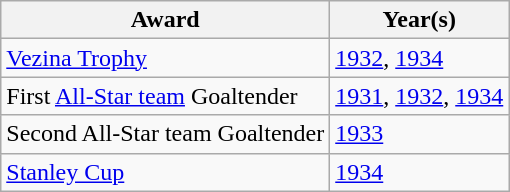<table class="wikitable">
<tr>
<th>Award</th>
<th>Year(s)</th>
</tr>
<tr>
<td><a href='#'>Vezina Trophy</a></td>
<td><a href='#'>1932</a>, <a href='#'>1934</a></td>
</tr>
<tr>
<td>First <a href='#'>All-Star team</a> Goaltender</td>
<td><a href='#'>1931</a>, <a href='#'>1932</a>, <a href='#'>1934</a></td>
</tr>
<tr>
<td>Second All-Star team Goaltender</td>
<td><a href='#'>1933</a></td>
</tr>
<tr>
<td><a href='#'>Stanley Cup</a></td>
<td><a href='#'>1934</a></td>
</tr>
</table>
